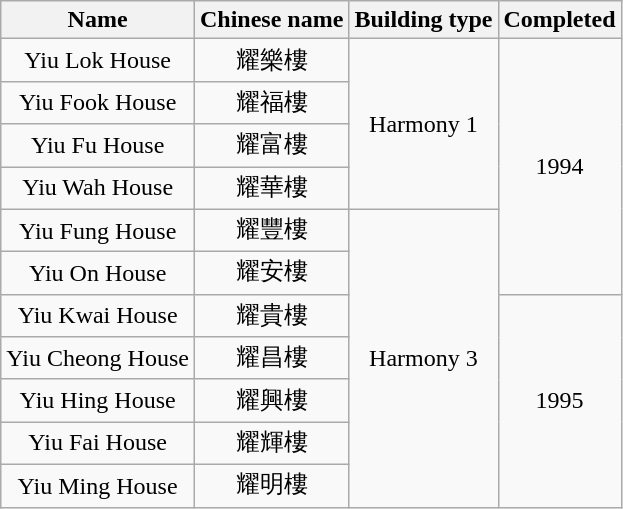<table class="wikitable" style="text-align: center">
<tr>
<th>Name</th>
<th>Chinese name</th>
<th>Building type</th>
<th>Completed</th>
</tr>
<tr>
<td>Yiu Lok House</td>
<td>耀樂樓</td>
<td rowspan="4">Harmony 1</td>
<td rowspan="6">1994</td>
</tr>
<tr>
<td>Yiu Fook House</td>
<td>耀福樓</td>
</tr>
<tr>
<td>Yiu Fu House</td>
<td>耀富樓</td>
</tr>
<tr>
<td>Yiu Wah House</td>
<td>耀華樓</td>
</tr>
<tr>
<td>Yiu Fung House</td>
<td>耀豐樓</td>
<td rowspan="7">Harmony 3</td>
</tr>
<tr>
<td>Yiu On House</td>
<td>耀安樓</td>
</tr>
<tr>
<td>Yiu Kwai House</td>
<td>耀貴樓</td>
<td rowspan="5">1995</td>
</tr>
<tr>
<td>Yiu Cheong House</td>
<td>耀昌樓</td>
</tr>
<tr>
<td>Yiu Hing House</td>
<td>耀興樓</td>
</tr>
<tr>
<td>Yiu Fai House</td>
<td>耀輝樓</td>
</tr>
<tr>
<td>Yiu Ming House</td>
<td>耀明樓</td>
</tr>
</table>
